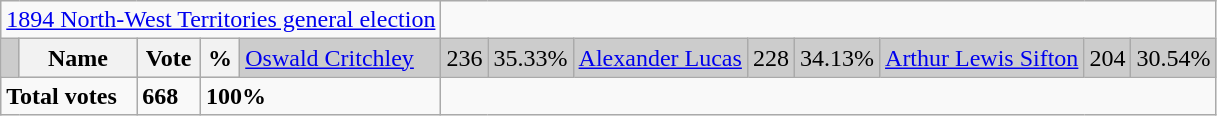<table class="wikitable">
<tr>
<td colspan=5 align=center><a href='#'>1894 North-West Territories general election</a></td>
</tr>
<tr bgcolor="CCCCCC">
<td></td>
<th>Name</th>
<th>Vote</th>
<th>%<br></th>
<td><a href='#'>Oswald Critchley</a></td>
<td>236</td>
<td>35.33%<br></td>
<td><a href='#'>Alexander Lucas</a></td>
<td>228</td>
<td>34.13%<br></td>
<td><a href='#'>Arthur Lewis Sifton</a></td>
<td>204</td>
<td>30.54%</td>
</tr>
<tr>
<td colspan=2><strong>Total votes</strong></td>
<td><strong>668</strong></td>
<td colspan=2 alignment="left"><strong>100%</strong></td>
</tr>
</table>
